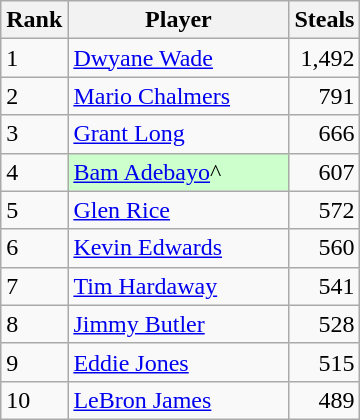<table class="wikitable">
<tr>
<th scope="col">Rank</th>
<th scope="col" width="140px">Player</th>
<th scope="col">Steals</th>
</tr>
<tr>
<td>1</td>
<td><a href='#'>Dwyane Wade</a></td>
<td align="right">1,492</td>
</tr>
<tr>
<td>2</td>
<td><a href='#'>Mario Chalmers</a></td>
<td align="right">791</td>
</tr>
<tr>
<td>3</td>
<td><a href='#'>Grant Long</a></td>
<td align="right">666</td>
</tr>
<tr>
<td>4</td>
<td style="background-color:#CCFFCC"><a href='#'>Bam Adebayo</a>^</td>
<td align="right">607</td>
</tr>
<tr>
<td>5</td>
<td><a href='#'>Glen Rice</a></td>
<td align="right">572</td>
</tr>
<tr>
<td>6</td>
<td><a href='#'>Kevin Edwards</a></td>
<td align="right">560</td>
</tr>
<tr>
<td>7</td>
<td><a href='#'>Tim Hardaway</a></td>
<td align="right">541</td>
</tr>
<tr>
<td>8</td>
<td><a href='#'>Jimmy Butler</a></td>
<td align="right">528</td>
</tr>
<tr>
<td>9</td>
<td><a href='#'>Eddie Jones</a></td>
<td align="right">515</td>
</tr>
<tr>
<td>10</td>
<td><a href='#'>LeBron James</a></td>
<td align="right">489</td>
</tr>
</table>
